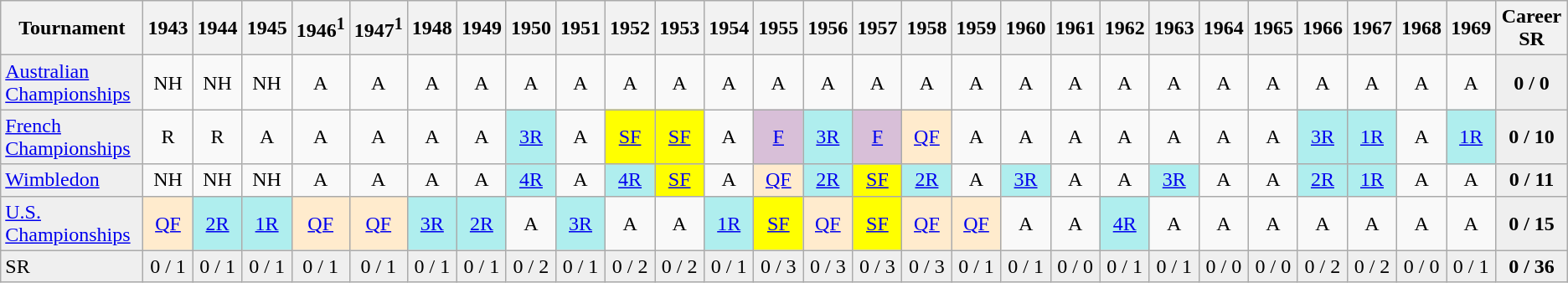<table class="wikitable">
<tr>
<th>Tournament</th>
<th>1943</th>
<th>1944</th>
<th>1945</th>
<th>1946<sup>1</sup></th>
<th>1947<sup>1</sup></th>
<th>1948</th>
<th>1949</th>
<th>1950</th>
<th>1951</th>
<th>1952</th>
<th>1953</th>
<th>1954</th>
<th>1955</th>
<th>1956</th>
<th>1957</th>
<th>1958</th>
<th>1959</th>
<th>1960</th>
<th>1961</th>
<th>1962</th>
<th>1963</th>
<th>1964</th>
<th>1965</th>
<th>1966</th>
<th>1967</th>
<th>1968</th>
<th>1969</th>
<th>Career SR</th>
</tr>
<tr>
<td style="background:#EFEFEF;"><a href='#'>Australian Championships</a></td>
<td align="center">NH</td>
<td align="center">NH</td>
<td align="center">NH</td>
<td align="center">A</td>
<td align="center">A</td>
<td align="center">A</td>
<td align="center">A</td>
<td align="center">A</td>
<td align="center">A</td>
<td align="center">A</td>
<td align="center">A</td>
<td align="center">A</td>
<td align="center">A</td>
<td align="center">A</td>
<td align="center">A</td>
<td align="center">A</td>
<td align="center">A</td>
<td align="center">A</td>
<td align="center">A</td>
<td align="center">A</td>
<td align="center">A</td>
<td align="center">A</td>
<td align="center">A</td>
<td align="center">A</td>
<td align="center">A</td>
<td align="center">A</td>
<td align="center">A</td>
<td align="center" style="background:#EFEFEF;"><strong>0 / 0</strong></td>
</tr>
<tr>
<td style="background:#EFEFEF;"><a href='#'>French Championships</a></td>
<td align="center">R</td>
<td align="center">R</td>
<td align="center">A</td>
<td align="center">A</td>
<td align="center">A</td>
<td align="center">A</td>
<td align="center">A</td>
<td align="center" style="background:#afeeee;"><a href='#'>3R</a></td>
<td align="center">A</td>
<td align="center" style="background:yellow;"><a href='#'>SF</a></td>
<td align="center" style="background:yellow;"><a href='#'>SF</a></td>
<td align="center">A</td>
<td align="center" style="background:#D8BFD8;"><a href='#'>F</a></td>
<td align="center" style="background:#afeeee;"><a href='#'>3R</a></td>
<td align="center" style="background:#D8BFD8;"><a href='#'>F</a></td>
<td align="center"  style="background:#ffebcd;"><a href='#'>QF</a></td>
<td align="center">A</td>
<td align="center">A</td>
<td align="center">A</td>
<td align="center">A</td>
<td align="center">A</td>
<td align="center">A</td>
<td align="center">A</td>
<td align="center" style="background:#afeeee;"><a href='#'>3R</a></td>
<td align="center" style="background:#afeeee;"><a href='#'>1R</a></td>
<td align="center">A</td>
<td align="center" style="background:#afeeee;"><a href='#'>1R</a></td>
<td align="center" style="background:#EFEFEF;"><strong>0 / 10</strong></td>
</tr>
<tr>
<td style="background:#EFEFEF;"><a href='#'>Wimbledon</a></td>
<td align="center">NH</td>
<td align="center">NH</td>
<td align="center">NH</td>
<td align="center">A</td>
<td align="center">A</td>
<td align="center">A</td>
<td align="center">A</td>
<td align="center" style="background:#afeeee;"><a href='#'>4R</a></td>
<td align="center">A</td>
<td align="center" style="background:#afeeee;"><a href='#'>4R</a></td>
<td align="center" style="background:yellow;"><a href='#'>SF</a></td>
<td align="center">A</td>
<td align="center"  style="background:#ffebcd;"><a href='#'>QF</a></td>
<td align="center" style="background:#afeeee;"><a href='#'>2R</a></td>
<td align="center" style="background:yellow;"><a href='#'>SF</a></td>
<td align="center" style="background:#afeeee;"><a href='#'>2R</a></td>
<td align="center">A</td>
<td align="center" style="background:#afeeee;"><a href='#'>3R</a></td>
<td align="center">A</td>
<td align="center">A</td>
<td align="center" style="background:#afeeee;"><a href='#'>3R</a></td>
<td align="center">A</td>
<td align="center">A</td>
<td align="center" style="background:#afeeee;"><a href='#'>2R</a></td>
<td align="center" style="background:#afeeee;"><a href='#'>1R</a></td>
<td align="center">A</td>
<td align="center">A</td>
<td align="center" style="background:#EFEFEF;"><strong>0 / 11</strong></td>
</tr>
<tr>
<td style="background:#EFEFEF;"><a href='#'>U.S. Championships</a></td>
<td align="center"  style="background:#ffebcd;"><a href='#'>QF</a></td>
<td align="center" style="background:#afeeee;"><a href='#'>2R</a></td>
<td align="center" style="background:#afeeee;"><a href='#'>1R</a></td>
<td align="center"  style="background:#ffebcd;"><a href='#'>QF</a></td>
<td align="center"  style="background:#ffebcd;"><a href='#'>QF</a></td>
<td align="center" style="background:#afeeee;"><a href='#'>3R</a></td>
<td align="center" style="background:#afeeee;"><a href='#'>2R</a></td>
<td align="center">A</td>
<td align="center" style="background:#afeeee;"><a href='#'>3R</a></td>
<td align="center">A</td>
<td align="center">A</td>
<td align="center" style="background:#afeeee;"><a href='#'>1R</a></td>
<td align="center" style="background:yellow;"><a href='#'>SF</a></td>
<td align="center"  style="background:#ffebcd;"><a href='#'>QF</a></td>
<td align="center" style="background:yellow;"><a href='#'>SF</a></td>
<td align="center"  style="background:#ffebcd;"><a href='#'>QF</a></td>
<td align="center"  style="background:#ffebcd;"><a href='#'>QF</a></td>
<td align="center">A</td>
<td align="center">A</td>
<td align="center" style="background:#afeeee;"><a href='#'>4R</a></td>
<td align="center">A</td>
<td align="center">A</td>
<td align="center">A</td>
<td align="center">A</td>
<td align="center">A</td>
<td align="center">A</td>
<td align="center">A</td>
<td align="center" style="background:#EFEFEF;"><strong>0 / 15</strong></td>
</tr>
<tr>
<td style="background:#EFEFEF;">SR</td>
<td align="center" style="background:#EFEFEF;">0 / 1</td>
<td align="center" style="background:#EFEFEF;">0 / 1</td>
<td align="center" style="background:#EFEFEF;">0 / 1</td>
<td align="center" style="background:#EFEFEF;">0 / 1</td>
<td align="center" style="background:#EFEFEF;">0 / 1</td>
<td align="center" style="background:#EFEFEF;">0 / 1</td>
<td align="center" style="background:#EFEFEF;">0 / 1</td>
<td align="center" style="background:#EFEFEF;">0 / 2</td>
<td align="center" style="background:#EFEFEF;">0 / 1</td>
<td align="center" style="background:#EFEFEF;">0 / 2</td>
<td align="center" style="background:#EFEFEF;">0 / 2</td>
<td align="center" style="background:#EFEFEF;">0 / 1</td>
<td align="center" style="background:#EFEFEF;">0 / 3</td>
<td align="center" style="background:#EFEFEF;">0 / 3</td>
<td align="center" style="background:#EFEFEF;">0 / 3</td>
<td align="center" style="background:#EFEFEF;">0 / 3</td>
<td align="center" style="background:#EFEFEF;">0 / 1</td>
<td align="center" style="background:#EFEFEF;">0 / 1</td>
<td align="center" style="background:#EFEFEF;">0 / 0</td>
<td align="center" style="background:#EFEFEF;">0 / 1</td>
<td align="center" style="background:#EFEFEF;">0 / 1</td>
<td align="center" style="background:#EFEFEF;">0 / 0</td>
<td align="center" style="background:#EFEFEF;">0 / 0</td>
<td align="center" style="background:#EFEFEF;">0 / 2</td>
<td align="center" style="background:#EFEFEF;">0 / 2</td>
<td align="center" style="background:#EFEFEF;">0 / 0</td>
<td align="center" style="background:#EFEFEF;">0 / 1</td>
<td align="center" style="background:#EFEFEF;"><strong>0 / 36</strong></td>
</tr>
</table>
